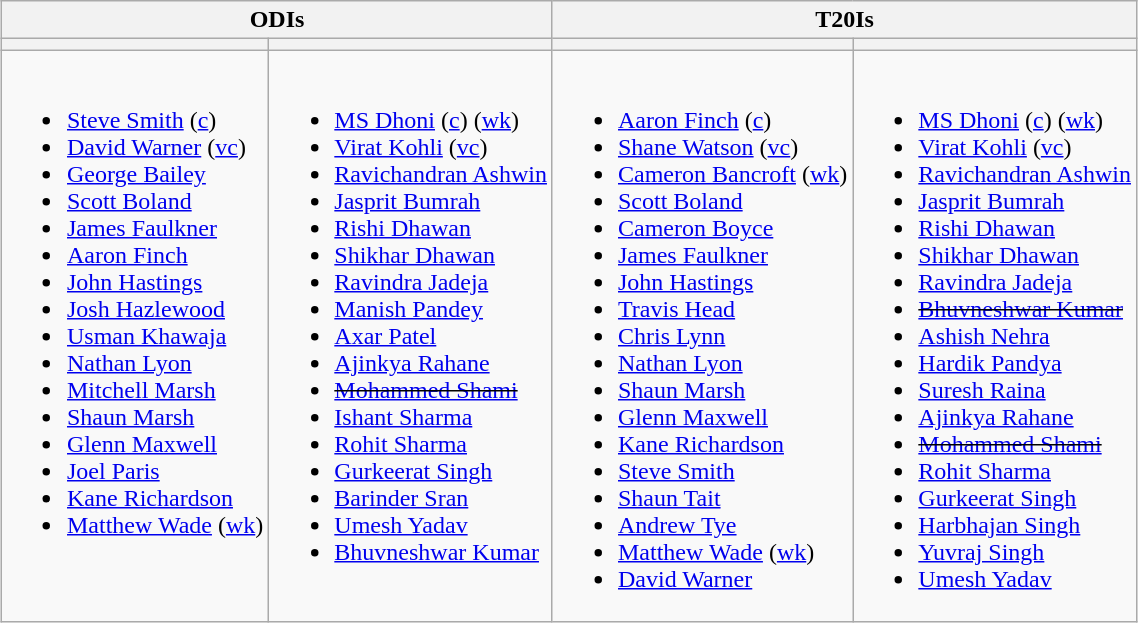<table class="wikitable" style="text-align:left; margin:auto">
<tr>
<th colspan=2>ODIs</th>
<th colspan=2>T20Is</th>
</tr>
<tr>
<th></th>
<th></th>
<th></th>
<th></th>
</tr>
<tr style="vertical-align:top">
<td><br><ul><li><a href='#'>Steve Smith</a> (<a href='#'>c</a>)</li><li><a href='#'>David Warner</a> (<a href='#'>vc</a>)</li><li><a href='#'>George Bailey</a></li><li><a href='#'>Scott Boland</a></li><li><a href='#'>James Faulkner</a></li><li><a href='#'>Aaron Finch</a></li><li><a href='#'>John Hastings</a></li><li><a href='#'>Josh Hazlewood</a></li><li><a href='#'>Usman Khawaja</a></li><li><a href='#'>Nathan Lyon</a></li><li><a href='#'>Mitchell Marsh</a></li><li><a href='#'>Shaun Marsh</a></li><li><a href='#'>Glenn Maxwell</a></li><li><a href='#'>Joel Paris</a></li><li><a href='#'>Kane Richardson</a></li><li><a href='#'>Matthew Wade</a> (<a href='#'>wk</a>)</li></ul></td>
<td><br><ul><li><a href='#'>MS Dhoni</a> (<a href='#'>c</a>) (<a href='#'>wk</a>)</li><li><a href='#'>Virat Kohli</a> (<a href='#'>vc</a>)</li><li><a href='#'>Ravichandran Ashwin</a></li><li><a href='#'>Jasprit Bumrah</a></li><li><a href='#'>Rishi Dhawan</a></li><li><a href='#'>Shikhar Dhawan</a></li><li><a href='#'>Ravindra Jadeja</a></li><li><a href='#'>Manish Pandey</a></li><li><a href='#'>Axar Patel</a></li><li><a href='#'>Ajinkya Rahane</a></li><li><s><a href='#'>Mohammed Shami</a></s></li><li><a href='#'>Ishant Sharma</a></li><li><a href='#'>Rohit Sharma</a></li><li><a href='#'>Gurkeerat Singh</a></li><li><a href='#'>Barinder Sran</a></li><li><a href='#'>Umesh Yadav</a></li><li><a href='#'>Bhuvneshwar Kumar</a></li></ul></td>
<td><br><ul><li><a href='#'>Aaron Finch</a> (<a href='#'>c</a>)</li><li><a href='#'>Shane Watson</a> (<a href='#'>vc</a>)</li><li><a href='#'>Cameron Bancroft</a> (<a href='#'>wk</a>)</li><li><a href='#'>Scott Boland</a></li><li><a href='#'>Cameron Boyce</a></li><li><a href='#'>James Faulkner</a></li><li><a href='#'>John Hastings</a></li><li><a href='#'>Travis Head</a></li><li><a href='#'>Chris Lynn</a></li><li><a href='#'>Nathan Lyon</a></li><li><a href='#'>Shaun Marsh</a></li><li><a href='#'>Glenn Maxwell</a></li><li><a href='#'>Kane Richardson</a></li><li><a href='#'>Steve Smith</a></li><li><a href='#'>Shaun Tait</a></li><li><a href='#'>Andrew Tye</a></li><li><a href='#'>Matthew Wade</a> (<a href='#'>wk</a>)</li><li><a href='#'>David Warner</a></li></ul></td>
<td><br><ul><li><a href='#'>MS Dhoni</a> (<a href='#'>c</a>) (<a href='#'>wk</a>)</li><li><a href='#'>Virat Kohli</a> (<a href='#'>vc</a>)</li><li><a href='#'>Ravichandran Ashwin</a></li><li><a href='#'>Jasprit Bumrah</a></li><li><a href='#'>Rishi Dhawan</a></li><li><a href='#'>Shikhar Dhawan</a></li><li><a href='#'>Ravindra Jadeja</a></li><li><s><a href='#'>Bhuvneshwar Kumar</a></s></li><li><a href='#'>Ashish Nehra</a></li><li><a href='#'>Hardik Pandya</a></li><li><a href='#'>Suresh Raina</a></li><li><a href='#'>Ajinkya Rahane</a></li><li><s><a href='#'>Mohammed Shami</a></s></li><li><a href='#'>Rohit Sharma</a></li><li><a href='#'>Gurkeerat Singh</a></li><li><a href='#'>Harbhajan Singh</a></li><li><a href='#'>Yuvraj Singh</a></li><li><a href='#'>Umesh Yadav</a></li></ul></td>
</tr>
</table>
